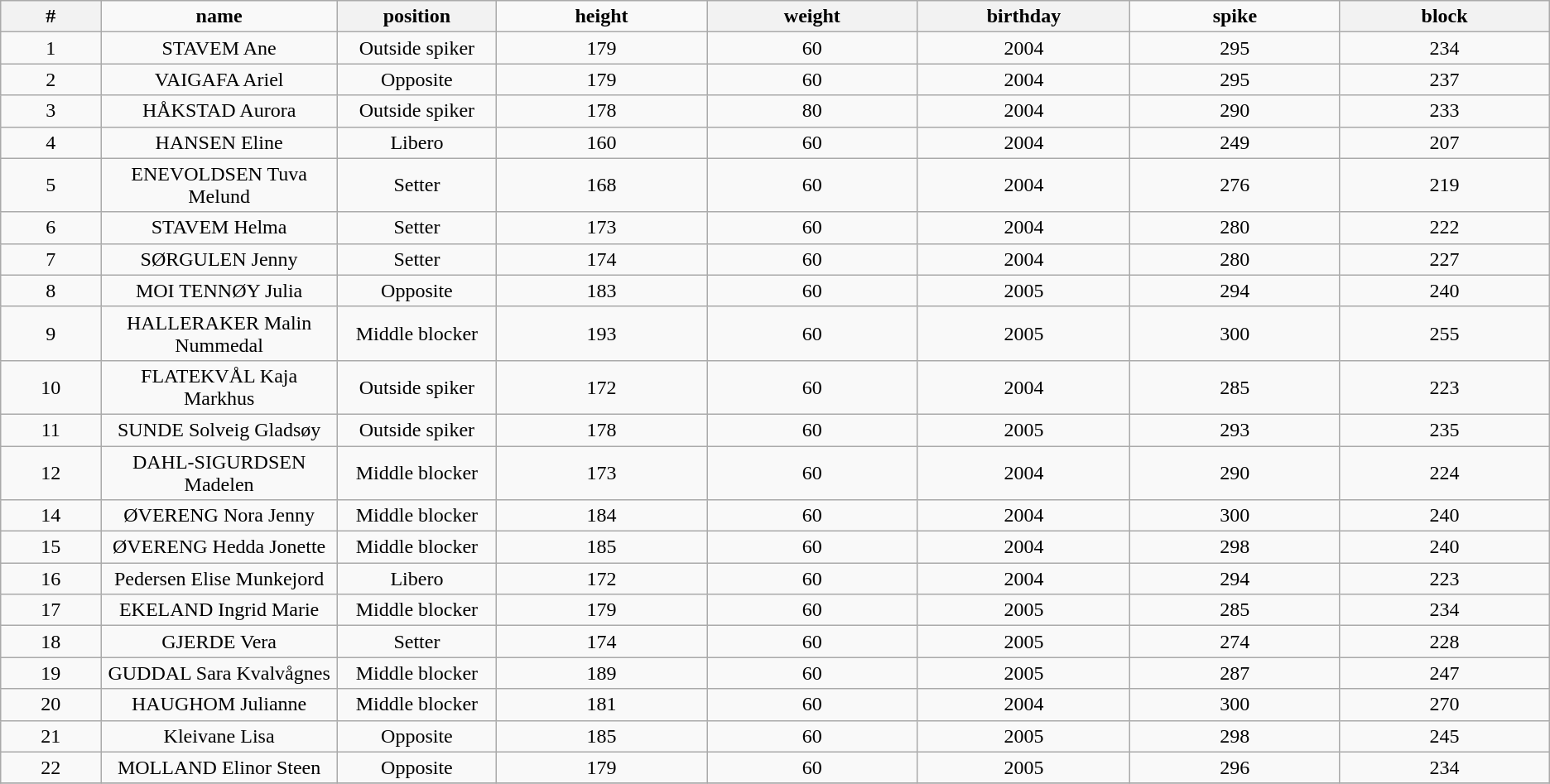<table Class="wikitable sortable" style="text-align:center;">
<tr>
<th Style="width:5em">#</th>
<td style="width:12em"><strong>name</strong></td>
<th Style="width:8em"><strong>position</strong></th>
<td style="width:11em"><strong>height</strong></td>
<th Style="width:11em"><strong>weight</strong></th>
<th Style="width:11em"><strong>birthday</strong></th>
<td style="width:11em"><strong>spike</strong></td>
<th Style="width:11em"><strong>block</strong></th>
</tr>
<tr>
<td>1</td>
<td>STAVEM Ane</td>
<td>Outside spiker</td>
<td>179</td>
<td>60</td>
<td>2004</td>
<td>295</td>
<td>234</td>
</tr>
<tr>
<td>2</td>
<td>VAIGAFA Ariel</td>
<td>Opposite</td>
<td>179</td>
<td>60</td>
<td>2004</td>
<td>295</td>
<td>237</td>
</tr>
<tr>
<td>3</td>
<td>HÅKSTAD Aurora</td>
<td>Outside spiker</td>
<td>178</td>
<td>80</td>
<td>2004</td>
<td>290</td>
<td>233</td>
</tr>
<tr>
<td>4</td>
<td>HANSEN Eline</td>
<td>Libero</td>
<td>160</td>
<td>60</td>
<td>2004</td>
<td>249</td>
<td>207</td>
</tr>
<tr>
<td>5</td>
<td>ENEVOLDSEN Tuva Melund</td>
<td>Setter</td>
<td>168</td>
<td>60</td>
<td>2004</td>
<td>276</td>
<td>219</td>
</tr>
<tr>
<td>6</td>
<td>STAVEM Helma</td>
<td>Setter</td>
<td>173</td>
<td>60</td>
<td>2004</td>
<td>280</td>
<td>222</td>
</tr>
<tr>
<td>7</td>
<td>SØRGULEN Jenny</td>
<td>Setter</td>
<td>174</td>
<td>60</td>
<td>2004</td>
<td>280</td>
<td>227</td>
</tr>
<tr>
<td>8</td>
<td>MOI TENNØY Julia</td>
<td>Opposite</td>
<td>183</td>
<td>60</td>
<td>2005</td>
<td>294</td>
<td>240</td>
</tr>
<tr>
<td>9</td>
<td>HALLERAKER Malin Nummedal</td>
<td>Middle blocker</td>
<td>193</td>
<td>60</td>
<td>2005</td>
<td>300</td>
<td>255</td>
</tr>
<tr>
<td>10</td>
<td>FLATEKVÅL Kaja Markhus</td>
<td>Outside spiker</td>
<td>172</td>
<td>60</td>
<td>2004</td>
<td>285</td>
<td>223</td>
</tr>
<tr>
<td>11</td>
<td>SUNDE Solveig Gladsøy</td>
<td>Outside spiker</td>
<td>178</td>
<td>60</td>
<td>2005</td>
<td>293</td>
<td>235</td>
</tr>
<tr>
<td>12</td>
<td>DAHL-SIGURDSEN Madelen</td>
<td>Middle blocker</td>
<td>173</td>
<td>60</td>
<td>2004</td>
<td>290</td>
<td>224</td>
</tr>
<tr>
<td>14</td>
<td>ØVERENG Nora Jenny</td>
<td>Middle blocker</td>
<td>184</td>
<td>60</td>
<td>2004</td>
<td>300</td>
<td>240</td>
</tr>
<tr>
<td>15</td>
<td>ØVERENG Hedda Jonette</td>
<td>Middle blocker</td>
<td>185</td>
<td>60</td>
<td>2004</td>
<td>298</td>
<td>240</td>
</tr>
<tr>
<td>16</td>
<td>Pedersen Elise Munkejord</td>
<td>Libero</td>
<td>172</td>
<td>60</td>
<td>2004</td>
<td>294</td>
<td>223</td>
</tr>
<tr>
<td>17</td>
<td>EKELAND Ingrid Marie</td>
<td>Middle blocker</td>
<td>179</td>
<td>60</td>
<td>2005</td>
<td>285</td>
<td>234</td>
</tr>
<tr>
<td>18</td>
<td>GJERDE Vera</td>
<td>Setter</td>
<td>174</td>
<td>60</td>
<td>2005</td>
<td>274</td>
<td>228</td>
</tr>
<tr>
<td>19</td>
<td>GUDDAL Sara Kvalvågnes</td>
<td>Middle blocker</td>
<td>189</td>
<td>60</td>
<td>2005</td>
<td>287</td>
<td>247</td>
</tr>
<tr>
<td>20</td>
<td>HAUGHOM Julianne</td>
<td>Middle blocker</td>
<td>181</td>
<td>60</td>
<td>2004</td>
<td>300</td>
<td>270</td>
</tr>
<tr>
<td>21</td>
<td>Kleivane Lisa</td>
<td>Opposite</td>
<td>185</td>
<td>60</td>
<td>2005</td>
<td>298</td>
<td>245</td>
</tr>
<tr>
<td>22</td>
<td>MOLLAND Elinor Steen</td>
<td>Opposite</td>
<td>179</td>
<td>60</td>
<td>2005</td>
<td>296</td>
<td>234</td>
</tr>
<tr>
</tr>
</table>
